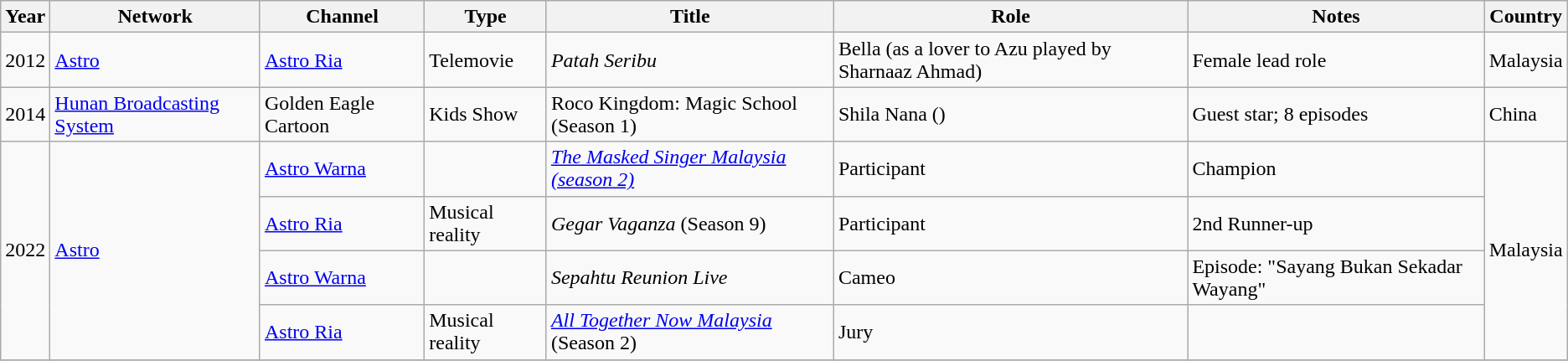<table class="wikitable">
<tr>
<th>Year</th>
<th>Network</th>
<th>Channel</th>
<th>Type</th>
<th>Title</th>
<th>Role</th>
<th>Notes</th>
<th>Country</th>
</tr>
<tr>
<td>2012</td>
<td><a href='#'>Astro</a></td>
<td><a href='#'>Astro Ria</a></td>
<td>Telemovie</td>
<td><em>Patah Seribu</em></td>
<td>Bella (as a lover to Azu played by Sharnaaz Ahmad)</td>
<td>Female lead role</td>
<td>Malaysia</td>
</tr>
<tr>
<td>2014</td>
<td><a href='#'>Hunan Broadcasting System</a></td>
<td>Golden Eagle Cartoon</td>
<td>Kids Show</td>
<td>Roco Kingdom: Magic School (Season 1)</td>
<td>Shila Nana ()</td>
<td>Guest star; 8 episodes</td>
<td>China</td>
</tr>
<tr>
<td rowspan=4>2022</td>
<td rowspan=4><a href='#'>Astro</a></td>
<td><a href='#'>Astro Warna</a></td>
<td></td>
<td><em><a href='#'>The Masked Singer Malaysia (season 2)</a></em></td>
<td>Participant</td>
<td>Champion</td>
<td rowspan=4>Malaysia</td>
</tr>
<tr>
<td><a href='#'>Astro Ria</a></td>
<td>Musical reality</td>
<td><em>Gegar Vaganza</em> (Season 9)</td>
<td>Participant</td>
<td>2nd Runner-up</td>
</tr>
<tr>
<td><a href='#'>Astro Warna</a></td>
<td></td>
<td><em>Sepahtu Reunion Live</em></td>
<td>Cameo</td>
<td>Episode: "Sayang Bukan Sekadar Wayang"</td>
</tr>
<tr>
<td><a href='#'>Astro Ria</a></td>
<td>Musical reality</td>
<td><em><a href='#'>All Together Now Malaysia</a></em> (Season 2)</td>
<td>Jury</td>
<td></td>
</tr>
<tr>
</tr>
</table>
